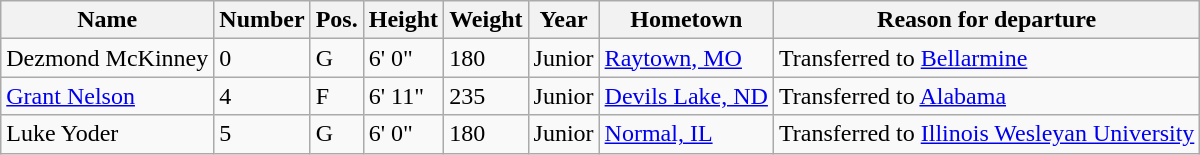<table class="wikitable sortable" border="1">
<tr>
<th>Name</th>
<th>Number</th>
<th>Pos.</th>
<th>Height</th>
<th>Weight</th>
<th>Year</th>
<th>Hometown</th>
<th class="unsortable">Reason for departure</th>
</tr>
<tr>
<td>Dezmond McKinney</td>
<td>0</td>
<td>G</td>
<td>6' 0"</td>
<td>180</td>
<td>Junior</td>
<td><a href='#'>Raytown, MO</a></td>
<td>Transferred to <a href='#'>Bellarmine</a></td>
</tr>
<tr>
<td><a href='#'>Grant Nelson</a></td>
<td>4</td>
<td>F</td>
<td>6' 11"</td>
<td>235</td>
<td>Junior</td>
<td><a href='#'>Devils Lake, ND</a></td>
<td>Transferred to <a href='#'>Alabama</a></td>
</tr>
<tr>
<td>Luke Yoder</td>
<td>5</td>
<td>G</td>
<td>6' 0"</td>
<td>180</td>
<td>Junior</td>
<td><a href='#'>Normal, IL</a></td>
<td>Transferred to <a href='#'>Illinois Wesleyan University</a></td>
</tr>
</table>
